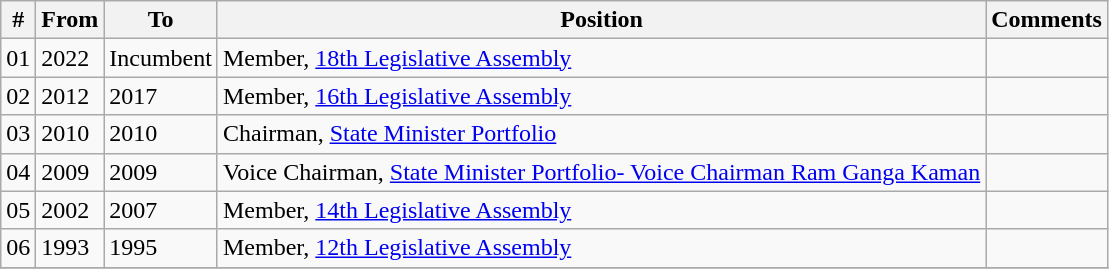<table class="wikitable sortable">
<tr>
<th>#</th>
<th>From</th>
<th>To</th>
<th>Position</th>
<th>Comments</th>
</tr>
<tr>
<td>01</td>
<td>2022</td>
<td>Incumbent</td>
<td>Member, <a href='#'>18th Legislative Assembly</a></td>
<td></td>
</tr>
<tr>
<td>02</td>
<td>2012</td>
<td>2017</td>
<td>Member, <a href='#'>16th Legislative Assembly</a></td>
<td></td>
</tr>
<tr>
<td>03</td>
<td>2010</td>
<td>2010</td>
<td>Chairman, <a href='#'>State Minister Portfolio</a></td>
<td></td>
</tr>
<tr>
<td>04</td>
<td>2009</td>
<td>2009</td>
<td>Voice Chairman, <a href='#'>State Minister Portfolio- Voice Chairman Ram Ganga Kaman</a></td>
<td></td>
</tr>
<tr>
<td>05</td>
<td>2002</td>
<td>2007</td>
<td>Member, <a href='#'>14th Legislative Assembly</a></td>
<td></td>
</tr>
<tr>
<td>06</td>
<td>1993</td>
<td>1995</td>
<td>Member, <a href='#'>12th Legislative Assembly</a></td>
<td></td>
</tr>
<tr>
</tr>
</table>
